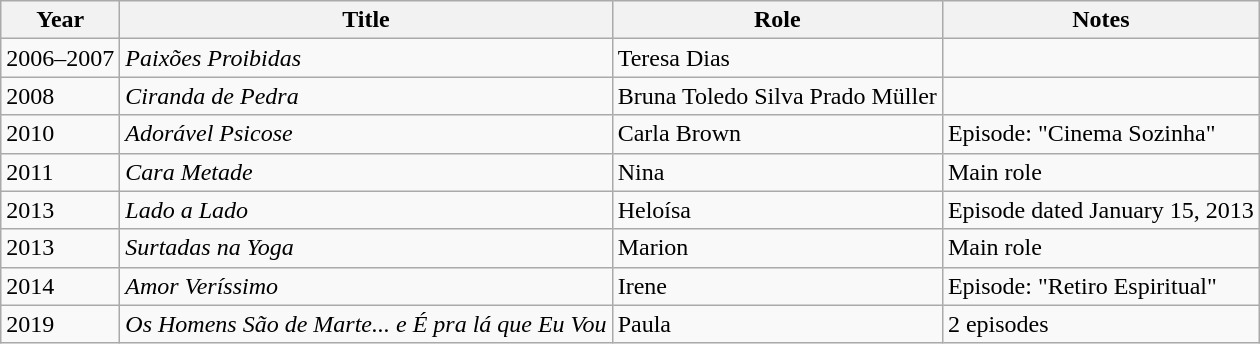<table class="wikitable sortable">
<tr>
<th>Year</th>
<th>Title</th>
<th>Role</th>
<th class="unsortable">Notes</th>
</tr>
<tr>
<td>2006–2007</td>
<td><em>Paixões Proibidas</em></td>
<td>Teresa Dias</td>
<td></td>
</tr>
<tr>
<td>2008</td>
<td><em>Ciranda de Pedra</em></td>
<td>Bruna Toledo Silva Prado Müller</td>
<td></td>
</tr>
<tr>
<td>2010</td>
<td><em>Adorável Psicose</em></td>
<td>Carla Brown</td>
<td>Episode: "Cinema Sozinha"</td>
</tr>
<tr>
<td>2011</td>
<td><em>Cara Metade</em></td>
<td>Nina</td>
<td>Main role</td>
</tr>
<tr>
<td>2013</td>
<td><em>Lado a Lado</em></td>
<td>Heloísa</td>
<td>Episode dated January 15, 2013</td>
</tr>
<tr>
<td>2013</td>
<td><em>Surtadas na Yoga</em></td>
<td>Marion</td>
<td>Main role</td>
</tr>
<tr>
<td>2014</td>
<td><em>Amor Veríssimo</em></td>
<td>Irene</td>
<td>Episode: "Retiro Espiritual"</td>
</tr>
<tr>
<td>2019</td>
<td><em>Os Homens São de Marte... e É pra lá que Eu Vou</em></td>
<td>Paula</td>
<td>2 episodes</td>
</tr>
</table>
